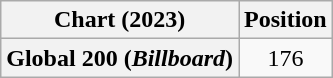<table class="wikitable plainrowheaders" style="text-align:center">
<tr>
<th scope="col">Chart (2023)</th>
<th scope="col">Position</th>
</tr>
<tr>
<th scope="row">Global 200 (<em>Billboard</em>)</th>
<td>176</td>
</tr>
</table>
